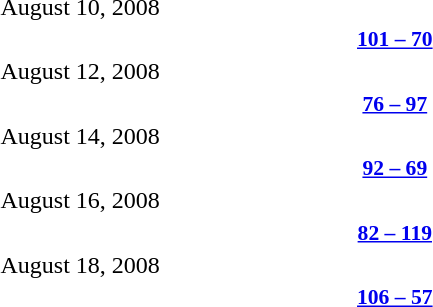<table style="white-space:nowrap">
<tr>
<th style="width:45%"></th>
<th></th>
<th style="width:45%"></th>
</tr>
<tr>
<td>August 10, 2008</td>
</tr>
<tr style=font-size:90%>
<td align=right><strong></strong></td>
<td align=center><strong><a href='#'>101 – 70</a></strong></td>
<td><strong></strong></td>
</tr>
<tr>
<td>August 12, 2008</td>
</tr>
<tr style=font-size:90%>
<td align=right><strong></strong></td>
<td align=center><strong><a href='#'>76 – 97</a></strong></td>
<td><strong></strong></td>
</tr>
<tr>
<td>August 14, 2008</td>
</tr>
<tr style=font-size:90%>
<td align=right><strong></strong></td>
<td align=center><strong><a href='#'>92 – 69</a></strong></td>
<td><strong></strong></td>
</tr>
<tr>
<td>August 16, 2008</td>
</tr>
<tr style=font-size:90%>
<td align=right><strong></strong></td>
<td align=center><strong><a href='#'>82 – 119</a></strong></td>
<td><strong></strong></td>
</tr>
<tr>
<td>August 18, 2008</td>
</tr>
<tr style=font-size:90%>
<td align=right><strong></strong></td>
<td align=center><strong><a href='#'>106 – 57</a></strong></td>
<td><strong></strong></td>
</tr>
</table>
